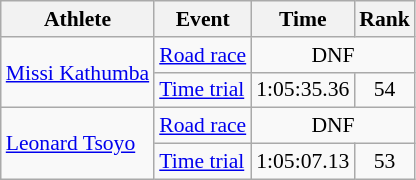<table class=wikitable style="font-size:90%">
<tr>
<th>Athlete</th>
<th>Event</th>
<th>Time</th>
<th>Rank</th>
</tr>
<tr align=center>
<td align=left rowspan=2><a href='#'>Missi Kathumba</a></td>
<td align=left><a href='#'>Road race</a></td>
<td colspan=2>DNF</td>
</tr>
<tr align=center>
<td align=left><a href='#'>Time trial</a></td>
<td>1:05:35.36</td>
<td>54</td>
</tr>
<tr align=center>
<td align=left rowspan=2><a href='#'>Leonard Tsoyo</a></td>
<td align=left><a href='#'>Road race</a></td>
<td colspan=2>DNF</td>
</tr>
<tr align=center>
<td align=left><a href='#'>Time trial</a></td>
<td>1:05:07.13</td>
<td>53</td>
</tr>
</table>
